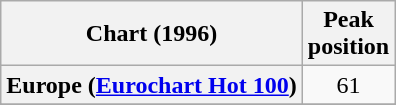<table class="wikitable sortable plainrowheaders" style="text-align:center">
<tr>
<th>Chart (1996)</th>
<th>Peak<br>position</th>
</tr>
<tr>
<th scope="row">Europe (<a href='#'>Eurochart Hot 100</a>)</th>
<td>61</td>
</tr>
<tr>
</tr>
<tr>
</tr>
</table>
